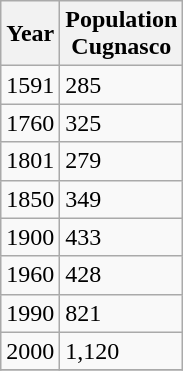<table class="wikitable">
<tr>
<th>Year</th>
<th>Population<br>Cugnasco</th>
</tr>
<tr>
<td>1591</td>
<td>285</td>
</tr>
<tr>
<td>1760</td>
<td>325</td>
</tr>
<tr>
<td>1801</td>
<td>279</td>
</tr>
<tr>
<td>1850</td>
<td>349</td>
</tr>
<tr>
<td>1900</td>
<td>433</td>
</tr>
<tr>
<td>1960</td>
<td>428</td>
</tr>
<tr>
<td>1990</td>
<td>821</td>
</tr>
<tr>
<td>2000</td>
<td>1,120</td>
</tr>
<tr>
</tr>
</table>
